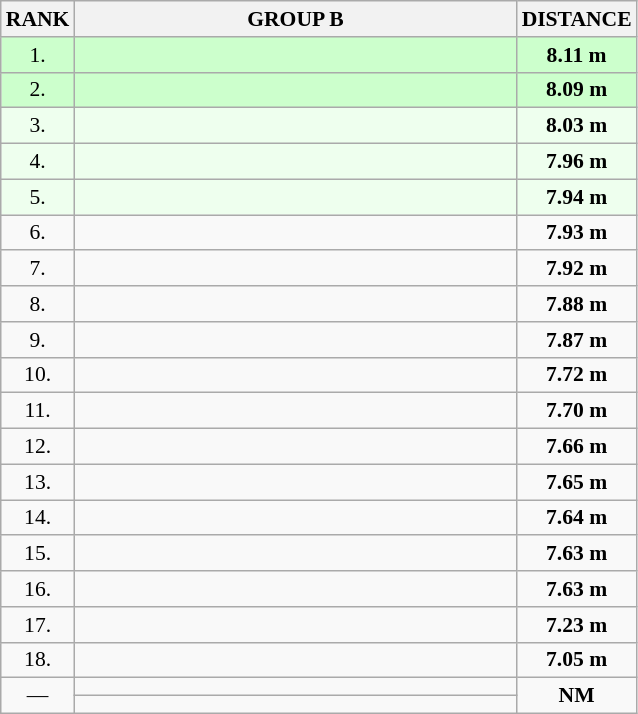<table class="wikitable" style="border-collapse: collapse; font-size: 90%;">
<tr>
<th>RANK</th>
<th style="width: 20em">GROUP B</th>
<th style="width: 5em">DISTANCE</th>
</tr>
<tr style="background:#ccffcc;">
<td align="center">1.</td>
<td></td>
<td align="center"><strong>8.11 m </strong></td>
</tr>
<tr style="background:#ccffcc;">
<td align="center">2.</td>
<td></td>
<td align="center"><strong>8.09 m </strong></td>
</tr>
<tr style="background:#eeffee;">
<td align="center">3.</td>
<td></td>
<td align="center"><strong>8.03 m </strong></td>
</tr>
<tr style="background:#eeffee;">
<td align="center">4.</td>
<td></td>
<td align="center"><strong>7.96 m </strong></td>
</tr>
<tr style="background:#eeffee;">
<td align="center">5.</td>
<td></td>
<td align="center"><strong>7.94 m </strong></td>
</tr>
<tr>
<td align="center">6.</td>
<td></td>
<td align="center"><strong>7.93 m </strong></td>
</tr>
<tr>
<td align="center">7.</td>
<td></td>
<td align="center"><strong>7.92 m </strong></td>
</tr>
<tr>
<td align="center">8.</td>
<td></td>
<td align="center"><strong>7.88 m </strong></td>
</tr>
<tr>
<td align="center">9.</td>
<td></td>
<td align="center"><strong>7.87 m </strong></td>
</tr>
<tr>
<td align="center">10.</td>
<td></td>
<td align="center"><strong>7.72 m </strong></td>
</tr>
<tr>
<td align="center">11.</td>
<td></td>
<td align="center"><strong>7.70 m </strong></td>
</tr>
<tr>
<td align="center">12.</td>
<td></td>
<td align="center"><strong>7.66 m </strong></td>
</tr>
<tr>
<td align="center">13.</td>
<td></td>
<td align="center"><strong>7.65 m </strong></td>
</tr>
<tr>
<td align="center">14.</td>
<td></td>
<td align="center"><strong>7.64 m </strong></td>
</tr>
<tr>
<td align="center">15.</td>
<td></td>
<td align="center"><strong>7.63 m </strong></td>
</tr>
<tr>
<td align="center">16.</td>
<td></td>
<td align="center"><strong>7.63 m </strong></td>
</tr>
<tr>
<td align="center">17.</td>
<td></td>
<td align="center"><strong>7.23 m </strong></td>
</tr>
<tr>
<td align="center">18.</td>
<td></td>
<td align="center"><strong>7.05 m </strong></td>
</tr>
<tr>
<td rowspan=2 align="center">—</td>
<td></td>
<td rowspan=2 align="center"><strong>NM</strong></td>
</tr>
<tr>
<td></td>
</tr>
</table>
